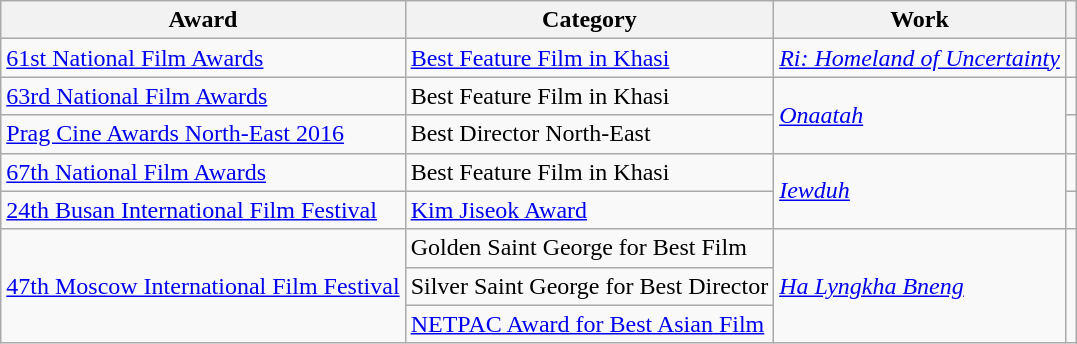<table class="wikitable sortable">
<tr>
<th>Award</th>
<th>Category</th>
<th>Work</th>
<th></th>
</tr>
<tr>
<td><a href='#'>61st National Film Awards</a></td>
<td><a href='#'>Best Feature Film in Khasi</a></td>
<td><em><a href='#'>Ri: Homeland of Uncertainty</a></em></td>
<td></td>
</tr>
<tr>
<td><a href='#'>63rd National Film Awards</a></td>
<td>Best Feature Film in Khasi</td>
<td rowspan="2"><em><a href='#'>Onaatah</a></em></td>
<td></td>
</tr>
<tr>
<td><a href='#'>Prag Cine Awards North-East 2016</a></td>
<td>Best Director North-East</td>
<td></td>
</tr>
<tr>
<td><a href='#'>67th National Film Awards</a></td>
<td>Best Feature Film in Khasi</td>
<td rowspan="2"><em><a href='#'>Iewduh</a></em></td>
<td></td>
</tr>
<tr>
<td><a href='#'>24th Busan International Film Festival</a></td>
<td><a href='#'>Kim Jiseok Award</a></td>
<td></td>
</tr>
<tr>
<td rowspan="3"><a href='#'>47th Moscow International Film Festival</a></td>
<td>Golden Saint George for Best Film</td>
<td rowspan="3"><em><a href='#'>Ha Lyngkha Bneng</a></em></td>
<td rowspan="3"></td>
</tr>
<tr>
<td>Silver Saint George for Best Director</td>
</tr>
<tr>
<td><a href='#'>NETPAC Award for Best Asian Film</a></td>
</tr>
</table>
